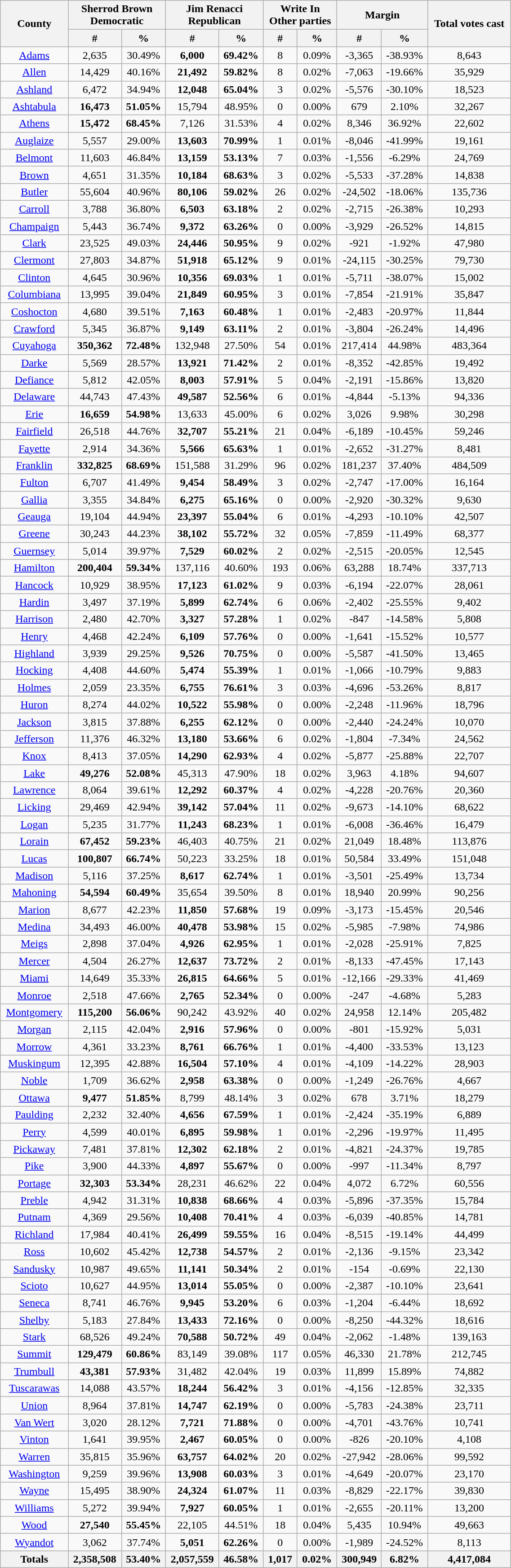<table width="60%"  class="wikitable sortable" style="text-align:center">
<tr>
<th style="text-align:center;" rowspan="2">County</th>
<th style="text-align:center;" colspan="2">Sherrod Brown<br>Democratic</th>
<th style="text-align:center;" colspan="2">Jim Renacci<br>Republican</th>
<th style="text-align:center;" colspan="2">Write In<br>Other parties</th>
<th style="text-align:center;" colspan="2">Margin</th>
<th style="text-align:center;" rowspan="2">Total votes cast</th>
</tr>
<tr>
<th style="text-align:center;" data-sort-type="number">#</th>
<th style="text-align:center;" data-sort-type="number">%</th>
<th style="text-align:center;" data-sort-type="number">#</th>
<th style="text-align:center;" data-sort-type="number">%</th>
<th style="text-align:center;" data-sort-type="number">#</th>
<th style="text-align:center;" data-sort-type="number">%</th>
<th style="text-align:center;" data-sort-type="number">#</th>
<th style="text-align:center;" data-sort-type="number">%</th>
</tr>
<tr style="text-align:center;">
<td><a href='#'>Adams</a></td>
<td>2,635</td>
<td>30.49%</td>
<td><strong>6,000</strong></td>
<td><strong>69.42%</strong></td>
<td>8</td>
<td>0.09%</td>
<td>-3,365</td>
<td>-38.93%</td>
<td>8,643</td>
</tr>
<tr style="text-align:center;">
<td><a href='#'>Allen</a></td>
<td>14,429</td>
<td>40.16%</td>
<td><strong>21,492</strong></td>
<td><strong>59.82%</strong></td>
<td>8</td>
<td>0.02%</td>
<td>-7,063</td>
<td>-19.66%</td>
<td>35,929</td>
</tr>
<tr style="text-align:center;">
<td><a href='#'>Ashland</a></td>
<td>6,472</td>
<td>34.94%</td>
<td><strong>12,048</strong></td>
<td><strong>65.04%</strong></td>
<td>3</td>
<td>0.02%</td>
<td>-5,576</td>
<td>-30.10%</td>
<td>18,523</td>
</tr>
<tr style="text-align:center;">
<td><a href='#'>Ashtabula</a></td>
<td><strong>16,473</strong></td>
<td><strong>51.05%</strong></td>
<td>15,794</td>
<td>48.95%</td>
<td>0</td>
<td>0.00%</td>
<td>679</td>
<td>2.10%</td>
<td>32,267</td>
</tr>
<tr style="text-align:center;">
<td><a href='#'>Athens</a></td>
<td><strong>15,472</strong></td>
<td><strong>68.45%</strong></td>
<td>7,126</td>
<td>31.53%</td>
<td>4</td>
<td>0.02%</td>
<td>8,346</td>
<td>36.92%</td>
<td>22,602</td>
</tr>
<tr style="text-align:center;">
<td><a href='#'>Auglaize</a></td>
<td>5,557</td>
<td>29.00%</td>
<td><strong>13,603</strong></td>
<td><strong>70.99%</strong></td>
<td>1</td>
<td>0.01%</td>
<td>-8,046</td>
<td>-41.99%</td>
<td>19,161</td>
</tr>
<tr style="text-align:center;">
<td><a href='#'>Belmont</a></td>
<td>11,603</td>
<td>46.84%</td>
<td><strong>13,159</strong></td>
<td><strong>53.13%</strong></td>
<td>7</td>
<td>0.03%</td>
<td>-1,556</td>
<td>-6.29%</td>
<td>24,769</td>
</tr>
<tr style="text-align:center;">
<td><a href='#'>Brown</a></td>
<td>4,651</td>
<td>31.35%</td>
<td><strong>10,184</strong></td>
<td><strong>68.63%</strong></td>
<td>3</td>
<td>0.02%</td>
<td>-5,533</td>
<td>-37.28%</td>
<td>14,838</td>
</tr>
<tr style="text-align:center;">
<td><a href='#'>Butler</a></td>
<td>55,604</td>
<td>40.96%</td>
<td><strong>80,106</strong></td>
<td><strong>59.02%</strong></td>
<td>26</td>
<td>0.02%</td>
<td>-24,502</td>
<td>-18.06%</td>
<td>135,736</td>
</tr>
<tr style="text-align:center;">
<td><a href='#'>Carroll</a></td>
<td>3,788</td>
<td>36.80%</td>
<td><strong>6,503</strong></td>
<td><strong>63.18%</strong></td>
<td>2</td>
<td>0.02%</td>
<td>-2,715</td>
<td>-26.38%</td>
<td>10,293</td>
</tr>
<tr style="text-align:center;">
<td><a href='#'>Champaign</a></td>
<td>5,443</td>
<td>36.74%</td>
<td><strong>9,372</strong></td>
<td><strong>63.26%</strong></td>
<td>0</td>
<td>0.00%</td>
<td>-3,929</td>
<td>-26.52%</td>
<td>14,815</td>
</tr>
<tr style="text-align:center;">
<td><a href='#'>Clark</a></td>
<td>23,525</td>
<td>49.03%</td>
<td><strong>24,446</strong></td>
<td><strong>50.95%</strong></td>
<td>9</td>
<td>0.02%</td>
<td>-921</td>
<td>-1.92%</td>
<td>47,980</td>
</tr>
<tr style="text-align:center;">
<td><a href='#'>Clermont</a></td>
<td>27,803</td>
<td>34.87%</td>
<td><strong>51,918</strong></td>
<td><strong>65.12%</strong></td>
<td>9</td>
<td>0.01%</td>
<td>-24,115</td>
<td>-30.25%</td>
<td>79,730</td>
</tr>
<tr style="text-align:center;">
<td><a href='#'>Clinton</a></td>
<td>4,645</td>
<td>30.96%</td>
<td><strong>10,356</strong></td>
<td><strong>69.03%</strong></td>
<td>1</td>
<td>0.01%</td>
<td>-5,711</td>
<td>-38.07%</td>
<td>15,002</td>
</tr>
<tr style="text-align:center;">
<td><a href='#'>Columbiana</a></td>
<td>13,995</td>
<td>39.04%</td>
<td><strong>21,849</strong></td>
<td><strong>60.95%</strong></td>
<td>3</td>
<td>0.01%</td>
<td>-7,854</td>
<td>-21.91%</td>
<td>35,847</td>
</tr>
<tr style="text-align:center;">
<td><a href='#'>Coshocton</a></td>
<td>4,680</td>
<td>39.51%</td>
<td><strong>7,163</strong></td>
<td><strong>60.48%</strong></td>
<td>1</td>
<td>0.01%</td>
<td>-2,483</td>
<td>-20.97%</td>
<td>11,844</td>
</tr>
<tr style="text-align:center;">
<td><a href='#'>Crawford</a></td>
<td>5,345</td>
<td>36.87%</td>
<td><strong>9,149</strong></td>
<td><strong>63.11%</strong></td>
<td>2</td>
<td>0.01%</td>
<td>-3,804</td>
<td>-26.24%</td>
<td>14,496</td>
</tr>
<tr style="text-align:center;">
<td><a href='#'>Cuyahoga</a></td>
<td><strong>350,362</strong></td>
<td><strong>72.48%</strong></td>
<td>132,948</td>
<td>27.50%</td>
<td>54</td>
<td>0.01%</td>
<td>217,414</td>
<td>44.98%</td>
<td>483,364</td>
</tr>
<tr style="text-align:center;">
<td><a href='#'>Darke</a></td>
<td>5,569</td>
<td>28.57%</td>
<td><strong>13,921</strong></td>
<td><strong>71.42%</strong></td>
<td>2</td>
<td>0.01%</td>
<td>-8,352</td>
<td>-42.85%</td>
<td>19,492</td>
</tr>
<tr style="text-align:center;">
<td><a href='#'>Defiance</a></td>
<td>5,812</td>
<td>42.05%</td>
<td><strong>8,003</strong></td>
<td><strong>57.91%</strong></td>
<td>5</td>
<td>0.04%</td>
<td>-2,191</td>
<td>-15.86%</td>
<td>13,820</td>
</tr>
<tr style="text-align:center;">
<td><a href='#'>Delaware</a></td>
<td>44,743</td>
<td>47.43%</td>
<td><strong>49,587</strong></td>
<td><strong>52.56%</strong></td>
<td>6</td>
<td>0.01%</td>
<td>-4,844</td>
<td>-5.13%</td>
<td>94,336</td>
</tr>
<tr style="text-align:center;">
<td><a href='#'>Erie</a></td>
<td><strong>16,659</strong></td>
<td><strong>54.98%</strong></td>
<td>13,633</td>
<td>45.00%</td>
<td>6</td>
<td>0.02%</td>
<td>3,026</td>
<td>9.98%</td>
<td>30,298</td>
</tr>
<tr style="text-align:center;">
<td><a href='#'>Fairfield</a></td>
<td>26,518</td>
<td>44.76%</td>
<td><strong>32,707</strong></td>
<td><strong>55.21%</strong></td>
<td>21</td>
<td>0.04%</td>
<td>-6,189</td>
<td>-10.45%</td>
<td>59,246</td>
</tr>
<tr style="text-align:center;">
<td><a href='#'>Fayette</a></td>
<td>2,914</td>
<td>34.36%</td>
<td><strong>5,566</strong></td>
<td><strong>65.63%</strong></td>
<td>1</td>
<td>0.01%</td>
<td>-2,652</td>
<td>-31.27%</td>
<td>8,481</td>
</tr>
<tr style="text-align:center;">
<td><a href='#'>Franklin</a></td>
<td><strong>332,825</strong></td>
<td><strong>68.69%</strong></td>
<td>151,588</td>
<td>31.29%</td>
<td>96</td>
<td>0.02%</td>
<td>181,237</td>
<td>37.40%</td>
<td>484,509</td>
</tr>
<tr style="text-align:center;">
<td><a href='#'>Fulton</a></td>
<td>6,707</td>
<td>41.49%</td>
<td><strong>9,454</strong></td>
<td><strong>58.49%</strong></td>
<td>3</td>
<td>0.02%</td>
<td>-2,747</td>
<td>-17.00%</td>
<td>16,164</td>
</tr>
<tr style="text-align:center;">
<td><a href='#'>Gallia</a></td>
<td>3,355</td>
<td>34.84%</td>
<td><strong>6,275</strong></td>
<td><strong>65.16%</strong></td>
<td>0</td>
<td>0.00%</td>
<td>-2,920</td>
<td>-30.32%</td>
<td>9,630</td>
</tr>
<tr style="text-align:center;">
<td><a href='#'>Geauga</a></td>
<td>19,104</td>
<td>44.94%</td>
<td><strong>23,397</strong></td>
<td><strong>55.04%</strong></td>
<td>6</td>
<td>0.01%</td>
<td>-4,293</td>
<td>-10.10%</td>
<td>42,507</td>
</tr>
<tr style="text-align:center;">
<td><a href='#'>Greene</a></td>
<td>30,243</td>
<td>44.23%</td>
<td><strong>38,102</strong></td>
<td><strong>55.72%</strong></td>
<td>32</td>
<td>0.05%</td>
<td>-7,859</td>
<td>-11.49%</td>
<td>68,377</td>
</tr>
<tr style="text-align:center;">
<td><a href='#'>Guernsey</a></td>
<td>5,014</td>
<td>39.97%</td>
<td><strong>7,529</strong></td>
<td><strong>60.02%</strong></td>
<td>2</td>
<td>0.02%</td>
<td>-2,515</td>
<td>-20.05%</td>
<td>12,545</td>
</tr>
<tr style="text-align:center;">
<td><a href='#'>Hamilton</a></td>
<td><strong>200,404</strong></td>
<td><strong>59.34%</strong></td>
<td>137,116</td>
<td>40.60%</td>
<td>193</td>
<td>0.06%</td>
<td>63,288</td>
<td>18.74%</td>
<td>337,713</td>
</tr>
<tr style="text-align:center;">
<td><a href='#'>Hancock</a></td>
<td>10,929</td>
<td>38.95%</td>
<td><strong>17,123</strong></td>
<td><strong>61.02%</strong></td>
<td>9</td>
<td>0.03%</td>
<td>-6,194</td>
<td>-22.07%</td>
<td>28,061</td>
</tr>
<tr style="text-align:center;">
<td><a href='#'>Hardin</a></td>
<td>3,497</td>
<td>37.19%</td>
<td><strong>5,899</strong></td>
<td><strong>62.74%</strong></td>
<td>6</td>
<td>0.06%</td>
<td>-2,402</td>
<td>-25.55%</td>
<td>9,402</td>
</tr>
<tr style="text-align:center;">
<td><a href='#'>Harrison</a></td>
<td>2,480</td>
<td>42.70%</td>
<td><strong>3,327</strong></td>
<td><strong>57.28%</strong></td>
<td>1</td>
<td>0.02%</td>
<td>-847</td>
<td>-14.58%</td>
<td>5,808</td>
</tr>
<tr style="text-align:center;">
<td><a href='#'>Henry</a></td>
<td>4,468</td>
<td>42.24%</td>
<td><strong>6,109</strong></td>
<td><strong>57.76%</strong></td>
<td>0</td>
<td>0.00%</td>
<td>-1,641</td>
<td>-15.52%</td>
<td>10,577</td>
</tr>
<tr style="text-align:center;">
<td><a href='#'>Highland</a></td>
<td>3,939</td>
<td>29.25%</td>
<td><strong>9,526</strong></td>
<td><strong>70.75%</strong></td>
<td>0</td>
<td>0.00%</td>
<td>-5,587</td>
<td>-41.50%</td>
<td>13,465</td>
</tr>
<tr style="text-align:center;">
<td><a href='#'>Hocking</a></td>
<td>4,408</td>
<td>44.60%</td>
<td><strong>5,474</strong></td>
<td><strong>55.39%</strong></td>
<td>1</td>
<td>0.01%</td>
<td>-1,066</td>
<td>-10.79%</td>
<td>9,883</td>
</tr>
<tr style="text-align:center;">
<td><a href='#'>Holmes</a></td>
<td>2,059</td>
<td>23.35%</td>
<td><strong>6,755</strong></td>
<td><strong>76.61%</strong></td>
<td>3</td>
<td>0.03%</td>
<td>-4,696</td>
<td>-53.26%</td>
<td>8,817</td>
</tr>
<tr style="text-align:center;">
<td><a href='#'>Huron</a></td>
<td>8,274</td>
<td>44.02%</td>
<td><strong>10,522</strong></td>
<td><strong>55.98%</strong></td>
<td>0</td>
<td>0.00%</td>
<td>-2,248</td>
<td>-11.96%</td>
<td>18,796</td>
</tr>
<tr style="text-align:center;">
<td><a href='#'>Jackson</a></td>
<td>3,815</td>
<td>37.88%</td>
<td><strong>6,255</strong></td>
<td><strong>62.12%</strong></td>
<td>0</td>
<td>0.00%</td>
<td>-2,440</td>
<td>-24.24%</td>
<td>10,070</td>
</tr>
<tr style="text-align:center;">
<td><a href='#'>Jefferson</a></td>
<td>11,376</td>
<td>46.32%</td>
<td><strong>13,180</strong></td>
<td><strong>53.66%</strong></td>
<td>6</td>
<td>0.02%</td>
<td>-1,804</td>
<td>-7.34%</td>
<td>24,562</td>
</tr>
<tr style="text-align:center;">
<td><a href='#'>Knox</a></td>
<td>8,413</td>
<td>37.05%</td>
<td><strong>14,290</strong></td>
<td><strong>62.93%</strong></td>
<td>4</td>
<td>0.02%</td>
<td>-5,877</td>
<td>-25.88%</td>
<td>22,707</td>
</tr>
<tr style="text-align:center;">
<td><a href='#'>Lake</a></td>
<td><strong>49,276</strong></td>
<td><strong>52.08%</strong></td>
<td>45,313</td>
<td>47.90%</td>
<td>18</td>
<td>0.02%</td>
<td>3,963</td>
<td>4.18%</td>
<td>94,607</td>
</tr>
<tr style="text-align:center;">
<td><a href='#'>Lawrence</a></td>
<td>8,064</td>
<td>39.61%</td>
<td><strong>12,292</strong></td>
<td><strong>60.37%</strong></td>
<td>4</td>
<td>0.02%</td>
<td>-4,228</td>
<td>-20.76%</td>
<td>20,360</td>
</tr>
<tr style="text-align:center;">
<td><a href='#'>Licking</a></td>
<td>29,469</td>
<td>42.94%</td>
<td><strong>39,142</strong></td>
<td><strong>57.04%</strong></td>
<td>11</td>
<td>0.02%</td>
<td>-9,673</td>
<td>-14.10%</td>
<td>68,622</td>
</tr>
<tr style="text-align:center;">
<td><a href='#'>Logan</a></td>
<td>5,235</td>
<td>31.77%</td>
<td><strong>11,243</strong></td>
<td><strong>68.23%</strong></td>
<td>1</td>
<td>0.01%</td>
<td>-6,008</td>
<td>-36.46%</td>
<td>16,479</td>
</tr>
<tr style="text-align:center;">
<td><a href='#'>Lorain</a></td>
<td><strong>67,452</strong></td>
<td><strong>59.23%</strong></td>
<td>46,403</td>
<td>40.75%</td>
<td>21</td>
<td>0.02%</td>
<td>21,049</td>
<td>18.48%</td>
<td>113,876</td>
</tr>
<tr style="text-align:center;">
<td><a href='#'>Lucas</a></td>
<td><strong>100,807</strong></td>
<td><strong>66.74%</strong></td>
<td>50,223</td>
<td>33.25%</td>
<td>18</td>
<td>0.01%</td>
<td>50,584</td>
<td>33.49%</td>
<td>151,048</td>
</tr>
<tr style="text-align:center;">
<td><a href='#'>Madison</a></td>
<td>5,116</td>
<td>37.25%</td>
<td><strong>8,617</strong></td>
<td><strong>62.74%</strong></td>
<td>1</td>
<td>0.01%</td>
<td>-3,501</td>
<td>-25.49%</td>
<td>13,734</td>
</tr>
<tr style="text-align:center;">
<td><a href='#'>Mahoning</a></td>
<td><strong>54,594</strong></td>
<td><strong>60.49%</strong></td>
<td>35,654</td>
<td>39.50%</td>
<td>8</td>
<td>0.01%</td>
<td>18,940</td>
<td>20.99%</td>
<td>90,256</td>
</tr>
<tr style="text-align:center;">
<td><a href='#'>Marion</a></td>
<td>8,677</td>
<td>42.23%</td>
<td><strong>11,850</strong></td>
<td><strong>57.68%</strong></td>
<td>19</td>
<td>0.09%</td>
<td>-3,173</td>
<td>-15.45%</td>
<td>20,546</td>
</tr>
<tr style="text-align:center;">
<td><a href='#'>Medina</a></td>
<td>34,493</td>
<td>46.00%</td>
<td><strong>40,478</strong></td>
<td><strong>53.98%</strong></td>
<td>15</td>
<td>0.02%</td>
<td>-5,985</td>
<td>-7.98%</td>
<td>74,986</td>
</tr>
<tr style="text-align:center;">
<td><a href='#'>Meigs</a></td>
<td>2,898</td>
<td>37.04%</td>
<td><strong>4,926</strong></td>
<td><strong>62.95%</strong></td>
<td>1</td>
<td>0.01%</td>
<td>-2,028</td>
<td>-25.91%</td>
<td>7,825</td>
</tr>
<tr style="text-align:center;">
<td><a href='#'>Mercer</a></td>
<td>4,504</td>
<td>26.27%</td>
<td><strong>12,637</strong></td>
<td><strong>73.72%</strong></td>
<td>2</td>
<td>0.01%</td>
<td>-8,133</td>
<td>-47.45%</td>
<td>17,143</td>
</tr>
<tr style="text-align:center;">
<td><a href='#'>Miami</a></td>
<td>14,649</td>
<td>35.33%</td>
<td><strong>26,815</strong></td>
<td><strong>64.66%</strong></td>
<td>5</td>
<td>0.01%</td>
<td>-12,166</td>
<td>-29.33%</td>
<td>41,469</td>
</tr>
<tr style="text-align:center;">
<td><a href='#'>Monroe</a></td>
<td>2,518</td>
<td>47.66%</td>
<td><strong>2,765</strong></td>
<td><strong>52.34%</strong></td>
<td>0</td>
<td>0.00%</td>
<td>-247</td>
<td>-4.68%</td>
<td>5,283</td>
</tr>
<tr style="text-align:center;">
<td><a href='#'>Montgomery</a></td>
<td><strong>115,200</strong></td>
<td><strong>56.06%</strong></td>
<td>90,242</td>
<td>43.92%</td>
<td>40</td>
<td>0.02%</td>
<td>24,958</td>
<td>12.14%</td>
<td>205,482</td>
</tr>
<tr style="text-align:center;">
<td><a href='#'>Morgan</a></td>
<td>2,115</td>
<td>42.04%</td>
<td><strong>2,916</strong></td>
<td><strong>57.96%</strong></td>
<td>0</td>
<td>0.00%</td>
<td>-801</td>
<td>-15.92%</td>
<td>5,031</td>
</tr>
<tr style="text-align:center;">
<td><a href='#'>Morrow</a></td>
<td>4,361</td>
<td>33.23%</td>
<td><strong>8,761</strong></td>
<td><strong>66.76%</strong></td>
<td>1</td>
<td>0.01%</td>
<td>-4,400</td>
<td>-33.53%</td>
<td>13,123</td>
</tr>
<tr style="text-align:center;">
<td><a href='#'>Muskingum</a></td>
<td>12,395</td>
<td>42.88%</td>
<td><strong>16,504</strong></td>
<td><strong>57.10%</strong></td>
<td>4</td>
<td>0.01%</td>
<td>-4,109</td>
<td>-14.22%</td>
<td>28,903</td>
</tr>
<tr style="text-align:center;">
<td><a href='#'>Noble</a></td>
<td>1,709</td>
<td>36.62%</td>
<td><strong>2,958</strong></td>
<td><strong>63.38%</strong></td>
<td>0</td>
<td>0.00%</td>
<td>-1,249</td>
<td>-26.76%</td>
<td>4,667</td>
</tr>
<tr style="text-align:center;">
<td><a href='#'>Ottawa</a></td>
<td><strong>9,477</strong></td>
<td><strong>51.85%</strong></td>
<td>8,799</td>
<td>48.14%</td>
<td>3</td>
<td>0.02%</td>
<td>678</td>
<td>3.71%</td>
<td>18,279</td>
</tr>
<tr style="text-align:center;">
<td><a href='#'>Paulding</a></td>
<td>2,232</td>
<td>32.40%</td>
<td><strong>4,656</strong></td>
<td><strong>67.59%</strong></td>
<td>1</td>
<td>0.01%</td>
<td>-2,424</td>
<td>-35.19%</td>
<td>6,889</td>
</tr>
<tr style="text-align:center;">
<td><a href='#'>Perry</a></td>
<td>4,599</td>
<td>40.01%</td>
<td><strong>6,895</strong></td>
<td><strong>59.98%</strong></td>
<td>1</td>
<td>0.01%</td>
<td>-2,296</td>
<td>-19.97%</td>
<td>11,495</td>
</tr>
<tr style="text-align:center;">
<td><a href='#'>Pickaway</a></td>
<td>7,481</td>
<td>37.81%</td>
<td><strong>12,302</strong></td>
<td><strong>62.18%</strong></td>
<td>2</td>
<td>0.01%</td>
<td>-4,821</td>
<td>-24.37%</td>
<td>19,785</td>
</tr>
<tr style="text-align:center;">
<td><a href='#'>Pike</a></td>
<td>3,900</td>
<td>44.33%</td>
<td><strong>4,897</strong></td>
<td><strong>55.67%</strong></td>
<td>0</td>
<td>0.00%</td>
<td>-997</td>
<td>-11.34%</td>
<td>8,797</td>
</tr>
<tr style="text-align:center;">
<td><a href='#'>Portage</a></td>
<td><strong>32,303</strong></td>
<td><strong>53.34%</strong></td>
<td>28,231</td>
<td>46.62%</td>
<td>22</td>
<td>0.04%</td>
<td>4,072</td>
<td>6.72%</td>
<td>60,556</td>
</tr>
<tr style="text-align:center;">
<td><a href='#'>Preble</a></td>
<td>4,942</td>
<td>31.31%</td>
<td><strong>10,838</strong></td>
<td><strong>68.66%</strong></td>
<td>4</td>
<td>0.03%</td>
<td>-5,896</td>
<td>-37.35%</td>
<td>15,784</td>
</tr>
<tr style="text-align:center;">
<td><a href='#'>Putnam</a></td>
<td>4,369</td>
<td>29.56%</td>
<td><strong>10,408</strong></td>
<td><strong>70.41%</strong></td>
<td>4</td>
<td>0.03%</td>
<td>-6,039</td>
<td>-40.85%</td>
<td>14,781</td>
</tr>
<tr style="text-align:center;">
<td><a href='#'>Richland</a></td>
<td>17,984</td>
<td>40.41%</td>
<td><strong>26,499</strong></td>
<td><strong>59.55%</strong></td>
<td>16</td>
<td>0.04%</td>
<td>-8,515</td>
<td>-19.14%</td>
<td>44,499</td>
</tr>
<tr style="text-align:center;">
<td><a href='#'>Ross</a></td>
<td>10,602</td>
<td>45.42%</td>
<td><strong>12,738</strong></td>
<td><strong>54.57%</strong></td>
<td>2</td>
<td>0.01%</td>
<td>-2,136</td>
<td>-9.15%</td>
<td>23,342</td>
</tr>
<tr style="text-align:center;">
<td><a href='#'>Sandusky</a></td>
<td>10,987</td>
<td>49.65%</td>
<td><strong>11,141</strong></td>
<td><strong>50.34%</strong></td>
<td>2</td>
<td>0.01%</td>
<td>-154</td>
<td>-0.69%</td>
<td>22,130</td>
</tr>
<tr style="text-align:center;">
<td><a href='#'>Scioto</a></td>
<td>10,627</td>
<td>44.95%</td>
<td><strong>13,014</strong></td>
<td><strong>55.05%</strong></td>
<td>0</td>
<td>0.00%</td>
<td>-2,387</td>
<td>-10.10%</td>
<td>23,641</td>
</tr>
<tr style="text-align:center;">
<td><a href='#'>Seneca</a></td>
<td>8,741</td>
<td>46.76%</td>
<td><strong>9,945</strong></td>
<td><strong>53.20%</strong></td>
<td>6</td>
<td>0.03%</td>
<td>-1,204</td>
<td>-6.44%</td>
<td>18,692</td>
</tr>
<tr style="text-align:center;">
<td><a href='#'>Shelby</a></td>
<td>5,183</td>
<td>27.84%</td>
<td><strong>13,433</strong></td>
<td><strong>72.16%</strong></td>
<td>0</td>
<td>0.00%</td>
<td>-8,250</td>
<td>-44.32%</td>
<td>18,616</td>
</tr>
<tr style="text-align:center;">
<td><a href='#'>Stark</a></td>
<td>68,526</td>
<td>49.24%</td>
<td><strong>70,588</strong></td>
<td><strong>50.72%</strong></td>
<td>49</td>
<td>0.04%</td>
<td>-2,062</td>
<td>-1.48%</td>
<td>139,163</td>
</tr>
<tr style="text-align:center;">
<td><a href='#'>Summit</a></td>
<td><strong>129,479</strong></td>
<td><strong>60.86%</strong></td>
<td>83,149</td>
<td>39.08%</td>
<td>117</td>
<td>0.05%</td>
<td>46,330</td>
<td>21.78%</td>
<td>212,745</td>
</tr>
<tr style="text-align:center;">
<td><a href='#'>Trumbull</a></td>
<td><strong>43,381</strong></td>
<td><strong>57.93%</strong></td>
<td>31,482</td>
<td>42.04%</td>
<td>19</td>
<td>0.03%</td>
<td>11,899</td>
<td>15.89%</td>
<td>74,882</td>
</tr>
<tr style="text-align:center;">
<td><a href='#'>Tuscarawas</a></td>
<td>14,088</td>
<td>43.57%</td>
<td><strong>18,244</strong></td>
<td><strong>56.42%</strong></td>
<td>3</td>
<td>0.01%</td>
<td>-4,156</td>
<td>-12.85%</td>
<td>32,335</td>
</tr>
<tr style="text-align:center;">
<td><a href='#'>Union</a></td>
<td>8,964</td>
<td>37.81%</td>
<td><strong>14,747</strong></td>
<td><strong>62.19%</strong></td>
<td>0</td>
<td>0.00%</td>
<td>-5,783</td>
<td>-24.38%</td>
<td>23,711</td>
</tr>
<tr style="text-align:center;">
<td><a href='#'>Van Wert</a></td>
<td>3,020</td>
<td>28.12%</td>
<td><strong>7,721</strong></td>
<td><strong>71.88%</strong></td>
<td>0</td>
<td>0.00%</td>
<td>-4,701</td>
<td>-43.76%</td>
<td>10,741</td>
</tr>
<tr style="text-align:center;">
<td><a href='#'>Vinton</a></td>
<td>1,641</td>
<td>39.95%</td>
<td><strong>2,467</strong></td>
<td><strong>60.05%</strong></td>
<td>0</td>
<td>0.00%</td>
<td>-826</td>
<td>-20.10%</td>
<td>4,108</td>
</tr>
<tr style="text-align:center;">
<td><a href='#'>Warren</a></td>
<td>35,815</td>
<td>35.96%</td>
<td><strong>63,757</strong></td>
<td><strong>64.02%</strong></td>
<td>20</td>
<td>0.02%</td>
<td>-27,942</td>
<td>-28.06%</td>
<td>99,592</td>
</tr>
<tr style="text-align:center;">
<td><a href='#'>Washington</a></td>
<td>9,259</td>
<td>39.96%</td>
<td><strong>13,908</strong></td>
<td><strong>60.03%</strong></td>
<td>3</td>
<td>0.01%</td>
<td>-4,649</td>
<td>-20.07%</td>
<td>23,170</td>
</tr>
<tr style="text-align:center;">
<td><a href='#'>Wayne</a></td>
<td>15,495</td>
<td>38.90%</td>
<td><strong>24,324</strong></td>
<td><strong>61.07%</strong></td>
<td>11</td>
<td>0.03%</td>
<td>-8,829</td>
<td>-22.17%</td>
<td>39,830</td>
</tr>
<tr style="text-align:center;">
<td><a href='#'>Williams</a></td>
<td>5,272</td>
<td>39.94%</td>
<td><strong>7,927</strong></td>
<td><strong>60.05%</strong></td>
<td>1</td>
<td>0.01%</td>
<td>-2,655</td>
<td>-20.11%</td>
<td>13,200</td>
</tr>
<tr style="text-align:center;">
<td><a href='#'>Wood</a></td>
<td><strong>27,540</strong></td>
<td><strong>55.45%</strong></td>
<td>22,105</td>
<td>44.51%</td>
<td>18</td>
<td>0.04%</td>
<td>5,435</td>
<td>10.94%</td>
<td>49,663</td>
</tr>
<tr style="text-align:center;">
<td><a href='#'>Wyandot</a></td>
<td>3,062</td>
<td>37.74%</td>
<td><strong>5,051</strong></td>
<td><strong>62.26%</strong></td>
<td>0</td>
<td>0.00%</td>
<td>-1,989</td>
<td>-24.52%</td>
<td>8,113</td>
</tr>
<tr>
<th>Totals</th>
<th>2,358,508</th>
<th>53.40%</th>
<th>2,057,559</th>
<th>46.58%</th>
<th>1,017</th>
<th>0.02%</th>
<th>300,949</th>
<th>6.82%</th>
<th>4,417,084</th>
</tr>
</table>
